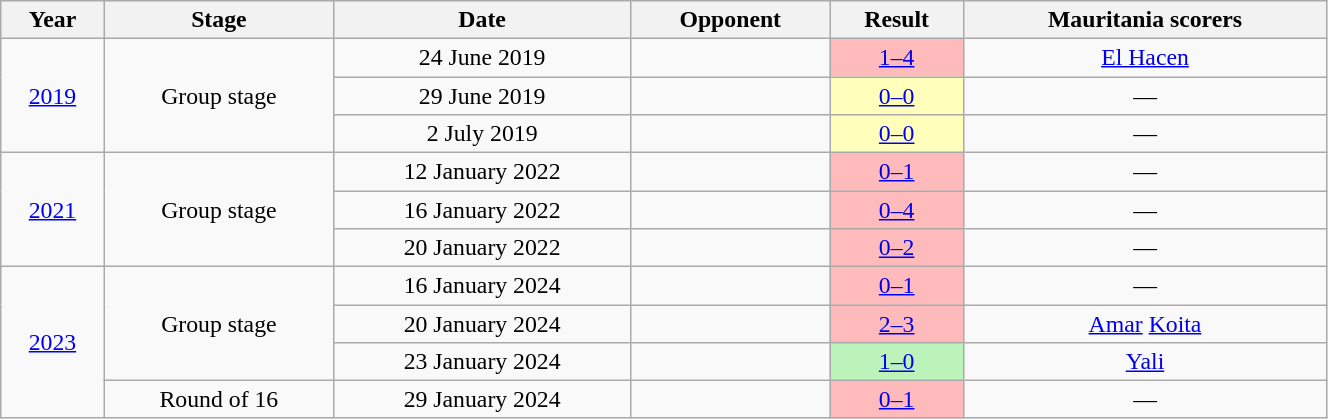<table class="wikitable alternance" style="font-size:99%; text-align:center; width:70%">
<tr>
<th>Year</th>
<th><strong>Stage</strong></th>
<th><strong>Date</strong></th>
<th><strong>Opponent</strong></th>
<th><strong>Result</strong></th>
<th>Mauritania scorers</th>
</tr>
<tr>
<td rowspan="3"> <a href='#'>2019</a></td>
<td rowspan="3">Group stage</td>
<td>24 June 2019</td>
<td align="left"></td>
<td bgcolor="#ffbbbb"><a href='#'>1–4</a></td>
<td><a href='#'>El Hacen</a> </td>
</tr>
<tr>
<td>29 June 2019</td>
<td align="left"></td>
<td bgcolor="#ffffbb"><a href='#'>0–0</a></td>
<td>—</td>
</tr>
<tr>
<td>2 July 2019</td>
<td align="left"></td>
<td bgcolor="#ffffbb"><a href='#'>0–0</a></td>
<td>—</td>
</tr>
<tr>
<td rowspan="3"> <a href='#'>2021</a></td>
<td rowspan="3">Group stage</td>
<td>12 January 2022</td>
<td align="left"></td>
<td bgcolor="#ffbbbb"><a href='#'>0–1</a></td>
<td>—</td>
</tr>
<tr>
<td>16 January 2022</td>
<td align="left"></td>
<td bgcolor="#ffbbbb"><a href='#'>0–4</a></td>
<td>—</td>
</tr>
<tr>
<td>20 January 2022</td>
<td align="left"></td>
<td bgcolor="#ffbbbb"><a href='#'>0–2</a></td>
<td>—</td>
</tr>
<tr>
<td rowspan="4"> <a href='#'>2023</a></td>
<td rowspan="3">Group stage</td>
<td>16 January 2024</td>
<td align="left"></td>
<td bgcolor="#ffbbbb"><a href='#'>0–1</a></td>
<td>—</td>
</tr>
<tr>
<td>20 January 2024</td>
<td align="left"></td>
<td bgcolor="#ffbbbb"><a href='#'>2–3</a></td>
<td><a href='#'>Amar</a>  <a href='#'>Koita</a> </td>
</tr>
<tr>
<td>23 January 2024</td>
<td align="left"></td>
<td bgcolor="#bbf3bb"><a href='#'>1–0</a></td>
<td><a href='#'>Yali</a> </td>
</tr>
<tr>
<td>Round of 16</td>
<td>29 January 2024</td>
<td align="left"></td>
<td bgcolor="#ffbbbb"><a href='#'>0–1</a></td>
<td>—</td>
</tr>
</table>
